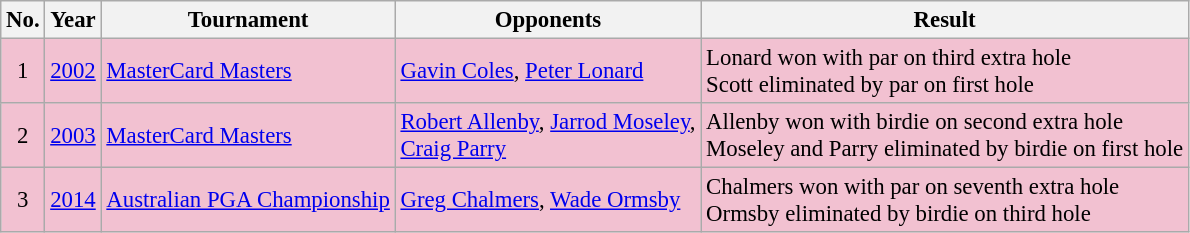<table class="wikitable" style="font-size:95%;">
<tr>
<th>No.</th>
<th>Year</th>
<th>Tournament</th>
<th>Opponents</th>
<th>Result</th>
</tr>
<tr style="background:#F2C1D1;">
<td align=center>1</td>
<td><a href='#'>2002</a></td>
<td><a href='#'>MasterCard Masters</a></td>
<td> <a href='#'>Gavin Coles</a>,  <a href='#'>Peter Lonard</a></td>
<td>Lonard won with par on third extra hole<br>Scott eliminated by par on first hole</td>
</tr>
<tr style="background:#F2C1D1;">
<td align=center>2</td>
<td><a href='#'>2003</a></td>
<td><a href='#'>MasterCard Masters</a></td>
<td> <a href='#'>Robert Allenby</a>,  <a href='#'>Jarrod Moseley</a>,<br> <a href='#'>Craig Parry</a></td>
<td>Allenby won with birdie on second extra hole<br>Moseley and Parry eliminated by birdie on first hole</td>
</tr>
<tr style="background:#F2C1D1;">
<td align=center>3</td>
<td><a href='#'>2014</a></td>
<td><a href='#'>Australian PGA Championship</a></td>
<td> <a href='#'>Greg Chalmers</a>,  <a href='#'>Wade Ormsby</a></td>
<td>Chalmers won with par on seventh extra hole<br>Ormsby eliminated by birdie on third hole</td>
</tr>
</table>
